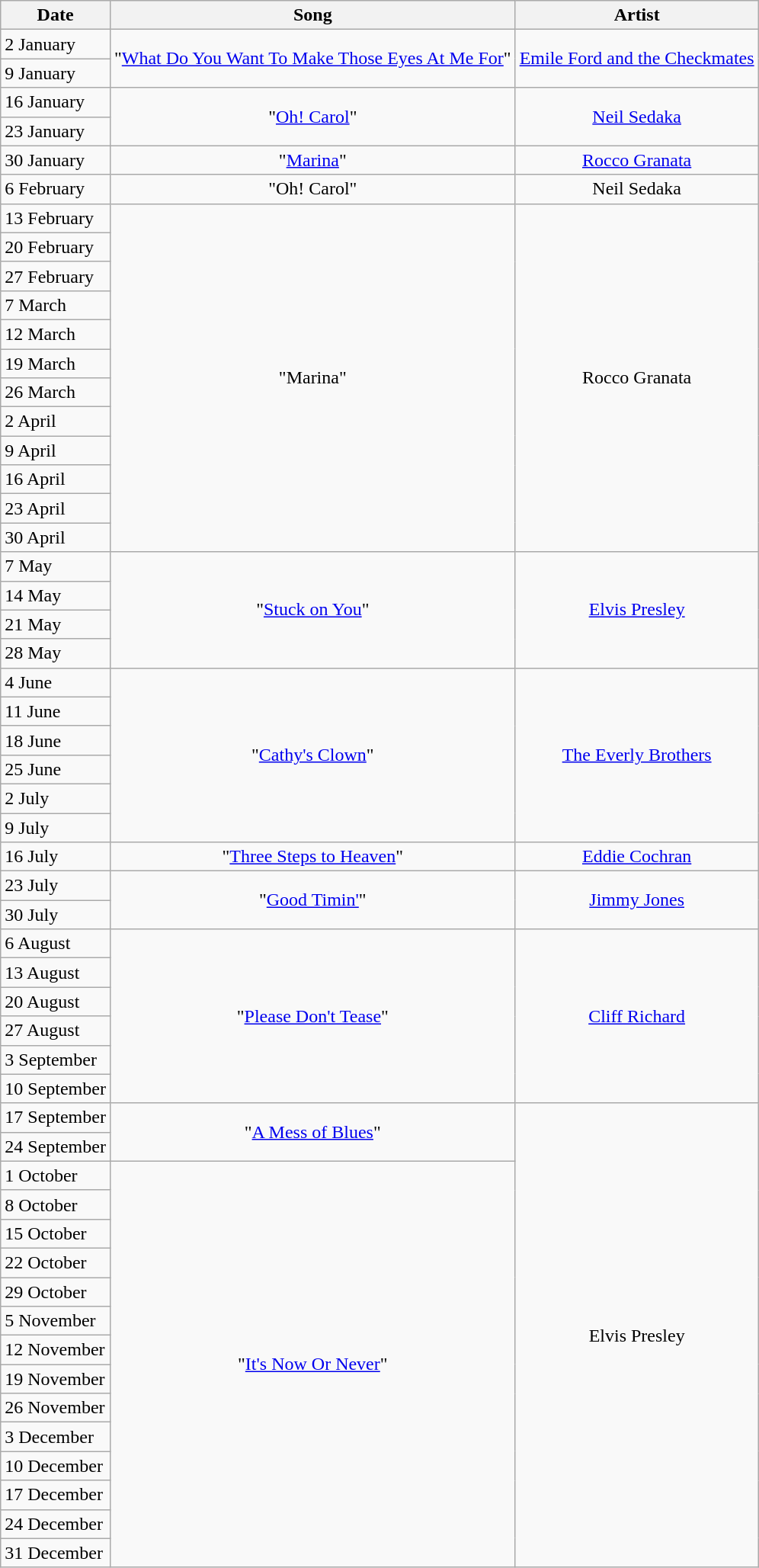<table class="wikitable">
<tr>
<th>Date</th>
<th>Song</th>
<th>Artist</th>
</tr>
<tr>
<td>2 January</td>
<td rowspan="2" align="center">"<a href='#'>What Do You Want To Make Those Eyes At Me For</a>"</td>
<td rowspan="2" align="center"><a href='#'>Emile Ford and the Checkmates</a></td>
</tr>
<tr>
<td>9 January</td>
</tr>
<tr>
<td>16 January</td>
<td rowspan="2" align="center">"<a href='#'>Oh! Carol</a>"</td>
<td rowspan="2" align="center"><a href='#'>Neil Sedaka</a></td>
</tr>
<tr>
<td>23 January</td>
</tr>
<tr>
<td>30 January</td>
<td rowspan="1" align="center">"<a href='#'>Marina</a>"</td>
<td rowspan="1" align="center"><a href='#'>Rocco Granata</a></td>
</tr>
<tr>
<td>6 February</td>
<td rowspan="1" align="center">"Oh! Carol"</td>
<td rowspan="1" align="center">Neil Sedaka</td>
</tr>
<tr>
<td>13 February</td>
<td rowspan="12" align="center">"Marina"</td>
<td rowspan="12" align="center">Rocco Granata</td>
</tr>
<tr>
<td>20 February</td>
</tr>
<tr>
<td>27 February</td>
</tr>
<tr>
<td>7 March</td>
</tr>
<tr>
<td>12 March</td>
</tr>
<tr>
<td>19 March</td>
</tr>
<tr>
<td>26 March</td>
</tr>
<tr>
<td>2 April</td>
</tr>
<tr>
<td>9 April</td>
</tr>
<tr>
<td>16 April</td>
</tr>
<tr>
<td>23 April</td>
</tr>
<tr>
<td>30 April</td>
</tr>
<tr>
<td>7 May</td>
<td rowspan="4" align="center">"<a href='#'>Stuck on You</a>"</td>
<td rowspan="4" align="center"><a href='#'>Elvis Presley</a></td>
</tr>
<tr>
<td>14 May</td>
</tr>
<tr>
<td>21 May</td>
</tr>
<tr>
<td>28 May</td>
</tr>
<tr>
<td>4 June</td>
<td rowspan="6" align="center">"<a href='#'>Cathy's Clown</a>"</td>
<td rowspan="6" align="center"><a href='#'>The Everly Brothers</a></td>
</tr>
<tr>
<td>11 June</td>
</tr>
<tr>
<td>18 June</td>
</tr>
<tr>
<td>25 June</td>
</tr>
<tr>
<td>2 July</td>
</tr>
<tr>
<td>9 July</td>
</tr>
<tr>
<td>16 July</td>
<td rowspan="1" align="center">"<a href='#'>Three Steps to Heaven</a>"</td>
<td rowspan="1" align="center"><a href='#'>Eddie Cochran</a></td>
</tr>
<tr>
<td>23 July</td>
<td rowspan="2" align="center">"<a href='#'>Good Timin'</a>"</td>
<td rowspan="2" align="center"><a href='#'>Jimmy Jones</a></td>
</tr>
<tr>
<td>30 July</td>
</tr>
<tr>
<td>6 August</td>
<td rowspan="6" align="center">"<a href='#'>Please Don't Tease</a>"</td>
<td rowspan="6" align="center"><a href='#'>Cliff Richard</a></td>
</tr>
<tr>
<td>13 August</td>
</tr>
<tr>
<td>20 August</td>
</tr>
<tr>
<td>27 August</td>
</tr>
<tr>
<td>3 September</td>
</tr>
<tr>
<td>10 September</td>
</tr>
<tr>
<td>17 September</td>
<td rowspan="2" align="center">"<a href='#'>A Mess of Blues</a>"</td>
<td rowspan="16" align="center">Elvis Presley</td>
</tr>
<tr>
<td>24 September</td>
</tr>
<tr>
<td>1 October</td>
<td rowspan="14" align="center">"<a href='#'>It's Now Or Never</a>"</td>
</tr>
<tr>
<td>8 October</td>
</tr>
<tr>
<td>15 October</td>
</tr>
<tr>
<td>22 October</td>
</tr>
<tr>
<td>29 October</td>
</tr>
<tr>
<td>5 November</td>
</tr>
<tr>
<td>12 November</td>
</tr>
<tr>
<td>19 November</td>
</tr>
<tr>
<td>26 November</td>
</tr>
<tr>
<td>3 December</td>
</tr>
<tr>
<td>10 December</td>
</tr>
<tr>
<td>17 December</td>
</tr>
<tr>
<td>24 December</td>
</tr>
<tr>
<td>31 December</td>
</tr>
</table>
